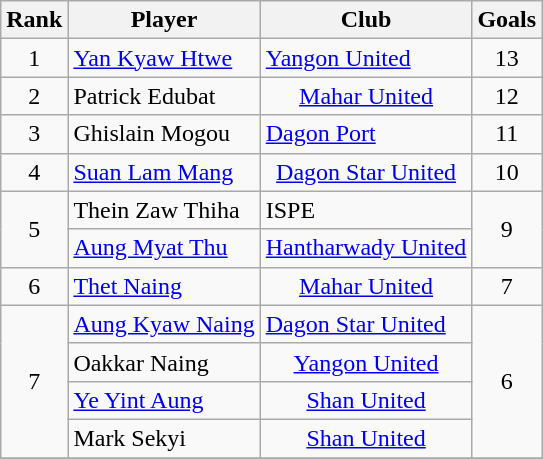<table class="wikitable" style="text-align:center">
<tr>
<th>Rank</th>
<th>Player</th>
<th>Club</th>
<th>Goals</th>
</tr>
<tr>
<td>1</td>
<td align="left"> <a href='#'>Yan Kyaw Htwe</a></td>
<td align="left"><a href='#'>Yangon United</a></td>
<td>13</td>
</tr>
<tr>
<td>2</td>
<td align="left"> Patrick Edubat</td>
<td align><a href='#'>Mahar United</a></td>
<td>12</td>
</tr>
<tr>
<td>3</td>
<td align="left"> Ghislain Mogou</td>
<td align="left"><a href='#'>Dagon Port</a></td>
<td>11</td>
</tr>
<tr>
<td>4</td>
<td align="left"> <a href='#'>Suan Lam Mang</a></td>
<td align><a href='#'>Dagon Star United</a></td>
<td>10</td>
</tr>
<tr>
<td rowspan="2">5</td>
<td align="left"> Thein Zaw Thiha</td>
<td align="left">ISPE</td>
<td rowspan="2">9</td>
</tr>
<tr>
<td align="left"> <a href='#'>Aung Myat Thu</a></td>
<td align><a href='#'>Hantharwady United</a></td>
</tr>
<tr>
<td>6</td>
<td align="left"> <a href='#'>Thet Naing</a></td>
<td align><a href='#'>Mahar United</a></td>
<td>7</td>
</tr>
<tr>
<td rowspan="4">7</td>
<td align="left"> <a href='#'>Aung Kyaw Naing</a></td>
<td align="left"><a href='#'>Dagon Star United</a></td>
<td rowspan="4">6</td>
</tr>
<tr>
<td align="left">Oakkar Naing</td>
<td align><a href='#'>Yangon United</a></td>
</tr>
<tr>
<td align="left"><a href='#'>Ye Yint Aung</a></td>
<td align><a href='#'>Shan United</a></td>
</tr>
<tr>
<td align="left"> Mark Sekyi</td>
<td align><a href='#'>Shan United</a></td>
</tr>
<tr>
</tr>
</table>
